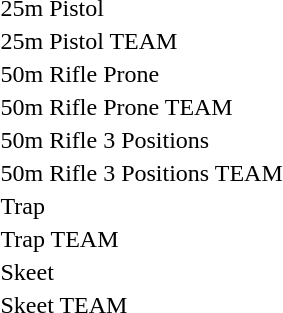<table>
<tr>
<td>25m Pistol</td>
<td></td>
<td></td>
<td></td>
</tr>
<tr>
<td>25m Pistol TEAM</td>
<td></td>
<td></td>
<td></td>
</tr>
<tr>
<td>50m Rifle Prone</td>
<td></td>
<td></td>
<td></td>
</tr>
<tr>
<td>50m Rifle Prone TEAM</td>
<td></td>
<td></td>
<td></td>
</tr>
<tr>
<td>50m Rifle 3 Positions</td>
<td></td>
<td></td>
<td></td>
</tr>
<tr>
<td>50m Rifle 3 Positions TEAM</td>
<td></td>
<td></td>
<td></td>
</tr>
<tr>
<td>Trap</td>
<td></td>
<td></td>
<td></td>
</tr>
<tr>
<td>Trap TEAM</td>
<td></td>
<td></td>
<td></td>
</tr>
<tr>
<td>Skeet</td>
<td></td>
<td></td>
<td></td>
</tr>
<tr>
<td>Skeet TEAM</td>
<td></td>
<td></td>
<td></td>
</tr>
</table>
